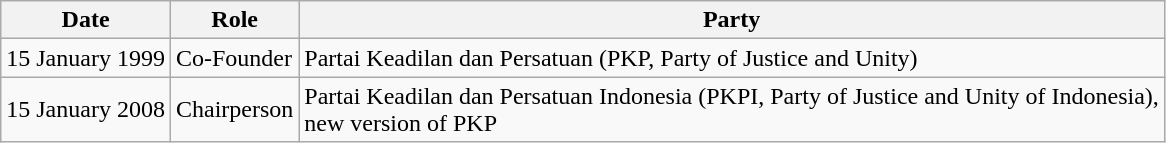<table class="wikitable">
<tr>
<th>Date</th>
<th>Role</th>
<th>Party</th>
</tr>
<tr>
<td>15 January 1999</td>
<td>Co-Founder</td>
<td>Partai Keadilan dan Persatuan (PKP, Party of Justice and Unity)</td>
</tr>
<tr>
<td>15 January 2008</td>
<td>Chairperson</td>
<td>Partai Keadilan dan Persatuan Indonesia (PKPI, Party of Justice and Unity of Indonesia),<br>new version of PKP</td>
</tr>
</table>
